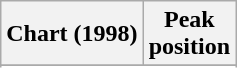<table class="wikitable sortable plainrowheaders" style="text-align:center">
<tr>
<th scope="col">Chart (1998)</th>
<th scope="col">Peak<br>position</th>
</tr>
<tr>
</tr>
<tr>
</tr>
</table>
